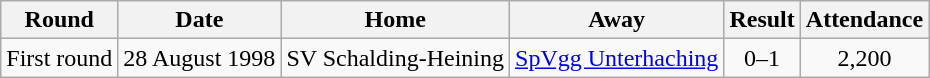<table class="wikitable">
<tr>
<th>Round</th>
<th>Date</th>
<th>Home</th>
<th>Away</th>
<th>Result</th>
<th>Attendance</th>
</tr>
<tr align="center">
<td>First round</td>
<td>28 August 1998</td>
<td>SV Schalding-Heining</td>
<td><a href='#'>SpVgg Unterhaching</a></td>
<td>0–1</td>
<td>2,200</td>
</tr>
</table>
